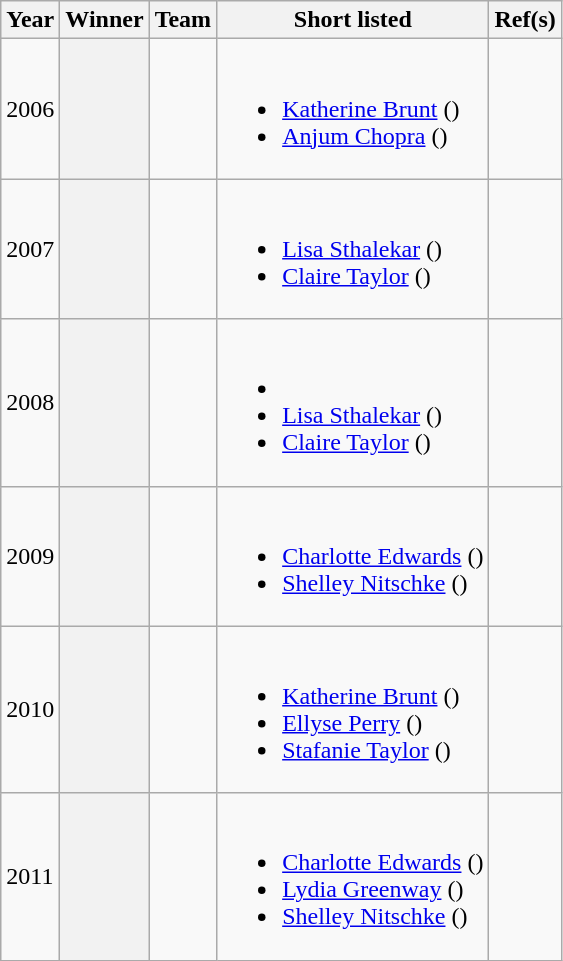<table class="wikitable sortable plainrowheaders">
<tr>
<th>Year</th>
<th>Winner</th>
<th>Team</th>
<th class="unsortable">Short listed</th>
<th class="unsortable">Ref(s)</th>
</tr>
<tr>
<td>2006</td>
<th scope="row"></th>
<td></td>
<td><br><ul><li><a href='#'>Katherine Brunt</a> ()</li><li><a href='#'>Anjum Chopra</a> ()</li></ul></td>
<td></td>
</tr>
<tr>
<td>2007</td>
<th scope="row"></th>
<td></td>
<td><br><ul><li><a href='#'>Lisa Sthalekar</a> ()</li><li><a href='#'>Claire Taylor</a> ()</li></ul></td>
<td></td>
</tr>
<tr>
<td>2008</td>
<th scope="row"></th>
<td></td>
<td><br><ul><li></li><li><a href='#'>Lisa Sthalekar</a> ()</li><li><a href='#'>Claire Taylor</a> ()</li></ul></td>
<td></td>
</tr>
<tr>
<td>2009</td>
<th scope="row"></th>
<td></td>
<td><br><ul><li><a href='#'>Charlotte Edwards</a> ()</li><li><a href='#'>Shelley Nitschke</a> ()</li></ul></td>
<td></td>
</tr>
<tr>
<td>2010</td>
<th scope="row"></th>
<td></td>
<td><br><ul><li><a href='#'>Katherine Brunt</a> ()</li><li><a href='#'>Ellyse Perry</a> ()</li><li><a href='#'>Stafanie Taylor</a> ()</li></ul></td>
<td></td>
</tr>
<tr>
<td>2011</td>
<th scope="row"></th>
<td></td>
<td><br><ul><li><a href='#'>Charlotte Edwards</a> ()</li><li><a href='#'>Lydia Greenway</a> ()</li><li><a href='#'>Shelley Nitschke</a> ()</li></ul></td>
<td></td>
</tr>
</table>
